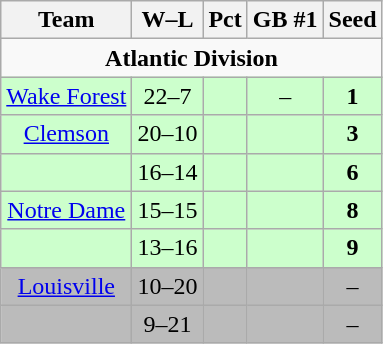<table class="wikitable" style="float:left; margin-right:1em; text-align:center;">
<tr>
<th>Team</th>
<th>W–L</th>
<th>Pct</th>
<th>GB #1</th>
<th>Seed<br></th>
</tr>
<tr>
<td colspan="7" align="center"><strong>Atlantic Division</strong></td>
</tr>
<tr bgcolor=ccffcc>
<td><a href='#'>Wake Forest</a></td>
<td>22–7</td>
<td></td>
<td>–</td>
<td><strong>1</strong></td>
</tr>
<tr bgcolor=ccffcc>
<td><a href='#'>Clemson</a></td>
<td>20–10</td>
<td></td>
<td></td>
<td><strong>3</strong></td>
</tr>
<tr bgcolor=ccffcc>
<td></td>
<td>16–14</td>
<td></td>
<td></td>
<td><strong>6</strong></td>
</tr>
<tr bgcolor=ccffcc>
<td><a href='#'>Notre Dame</a></td>
<td>15–15</td>
<td></td>
<td></td>
<td><strong>8</strong></td>
</tr>
<tr bgcolor=ccffcc>
<td></td>
<td>13–16</td>
<td></td>
<td></td>
<td><strong>9</strong></td>
</tr>
<tr bgcolor=bbbbbb>
<td><a href='#'>Louisville</a></td>
<td>10–20</td>
<td></td>
<td></td>
<td>–</td>
</tr>
<tr bgcolor=bbbbbb>
<td></td>
<td>9–21</td>
<td></td>
<td></td>
<td>–</td>
</tr>
</table>
